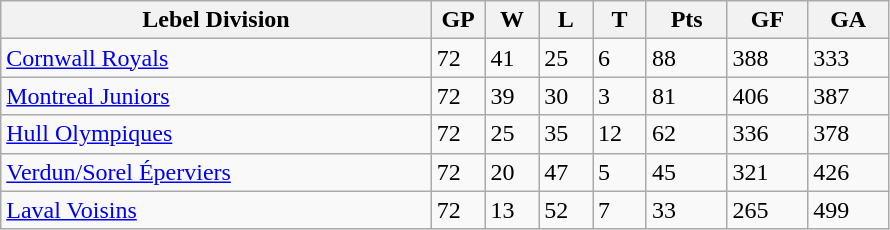<table class="wikitable">
<tr>
<th bgcolor="#DDDDFF" width="40%">Lebel Division</th>
<th bgcolor="#DDDDFF" width="5%">GP</th>
<th bgcolor="#DDDDFF" width="5%">W</th>
<th bgcolor="#DDDDFF" width="5%">L</th>
<th bgcolor="#DDDDFF" width="5%">T</th>
<th bgcolor="#DDDDFF" width="7.5%">Pts</th>
<th bgcolor="#DDDDFF" width="7.5%">GF</th>
<th bgcolor="#DDDDFF" width="7.5%">GA</th>
</tr>
<tr>
<td><a href='#'>Cornwall Royals</a></td>
<td>72</td>
<td>41</td>
<td>25</td>
<td>6</td>
<td>88</td>
<td>388</td>
<td>333</td>
</tr>
<tr>
<td><a href='#'>Montreal Juniors</a></td>
<td>72</td>
<td>39</td>
<td>30</td>
<td>3</td>
<td>81</td>
<td>406</td>
<td>387</td>
</tr>
<tr>
<td><a href='#'>Hull Olympiques</a></td>
<td>72</td>
<td>25</td>
<td>35</td>
<td>12</td>
<td>62</td>
<td>336</td>
<td>378</td>
</tr>
<tr>
<td><a href='#'>Verdun/Sorel Éperviers</a></td>
<td>72</td>
<td>20</td>
<td>47</td>
<td>5</td>
<td>45</td>
<td>321</td>
<td>426</td>
</tr>
<tr>
<td><a href='#'>Laval Voisins</a></td>
<td>72</td>
<td>13</td>
<td>52</td>
<td>7</td>
<td>33</td>
<td>265</td>
<td>499</td>
</tr>
</table>
